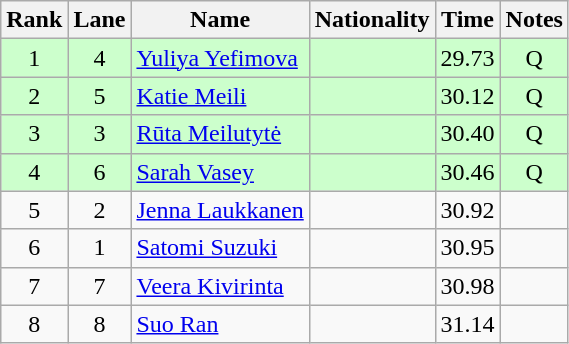<table class="wikitable sortable" style="text-align:center">
<tr>
<th>Rank</th>
<th>Lane</th>
<th>Name</th>
<th>Nationality</th>
<th>Time</th>
<th>Notes</th>
</tr>
<tr bgcolor=ccffcc>
<td>1</td>
<td>4</td>
<td align=left><a href='#'>Yuliya Yefimova</a></td>
<td align=left></td>
<td>29.73</td>
<td>Q</td>
</tr>
<tr bgcolor=ccffcc>
<td>2</td>
<td>5</td>
<td align=left><a href='#'>Katie Meili</a></td>
<td align=left></td>
<td>30.12</td>
<td>Q</td>
</tr>
<tr bgcolor=ccffcc>
<td>3</td>
<td>3</td>
<td align=left><a href='#'>Rūta Meilutytė</a></td>
<td align=left></td>
<td>30.40</td>
<td>Q</td>
</tr>
<tr bgcolor=ccffcc>
<td>4</td>
<td>6</td>
<td align=left><a href='#'>Sarah Vasey</a></td>
<td align=left></td>
<td>30.46</td>
<td>Q</td>
</tr>
<tr>
<td>5</td>
<td>2</td>
<td align=left><a href='#'>Jenna Laukkanen</a></td>
<td align=left></td>
<td>30.92</td>
<td></td>
</tr>
<tr>
<td>6</td>
<td>1</td>
<td align=left><a href='#'>Satomi Suzuki</a></td>
<td align=left></td>
<td>30.95</td>
<td></td>
</tr>
<tr>
<td>7</td>
<td>7</td>
<td align=left><a href='#'>Veera Kivirinta</a></td>
<td align=left></td>
<td>30.98</td>
<td></td>
</tr>
<tr>
<td>8</td>
<td>8</td>
<td align=left><a href='#'>Suo Ran</a></td>
<td align=left></td>
<td>31.14</td>
<td></td>
</tr>
</table>
